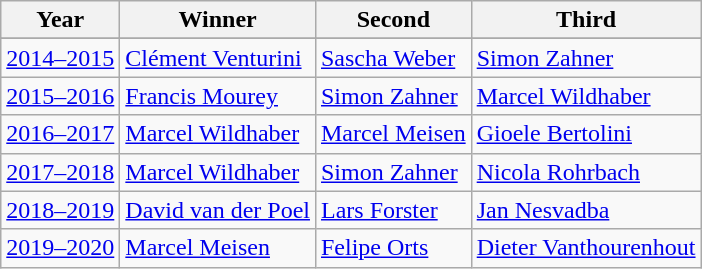<table class="wikitable">
<tr>
<th>Year</th>
<th>Winner</th>
<th>Second</th>
<th>Third</th>
</tr>
<tr>
</tr>
<tr>
<td><a href='#'>2014–2015</a></td>
<td> <a href='#'>Clément Venturini</a></td>
<td> <a href='#'>Sascha Weber</a></td>
<td> <a href='#'>Simon Zahner</a></td>
</tr>
<tr>
<td><a href='#'>2015–2016</a></td>
<td> <a href='#'>Francis Mourey</a></td>
<td> <a href='#'>Simon Zahner</a></td>
<td> <a href='#'>Marcel Wildhaber</a></td>
</tr>
<tr>
<td><a href='#'>2016–2017</a></td>
<td> <a href='#'>Marcel Wildhaber</a></td>
<td> <a href='#'>Marcel Meisen</a></td>
<td> <a href='#'>Gioele Bertolini</a></td>
</tr>
<tr>
<td><a href='#'>2017–2018</a></td>
<td> <a href='#'>Marcel Wildhaber</a></td>
<td> <a href='#'>Simon Zahner</a></td>
<td> <a href='#'>Nicola Rohrbach</a></td>
</tr>
<tr>
<td><a href='#'>2018–2019</a></td>
<td> <a href='#'>David van der Poel</a></td>
<td> <a href='#'>Lars Forster</a></td>
<td> <a href='#'>Jan Nesvadba</a></td>
</tr>
<tr>
<td><a href='#'>2019–2020</a></td>
<td> <a href='#'>Marcel Meisen</a></td>
<td> <a href='#'>Felipe Orts</a></td>
<td> <a href='#'>Dieter Vanthourenhout</a></td>
</tr>
</table>
